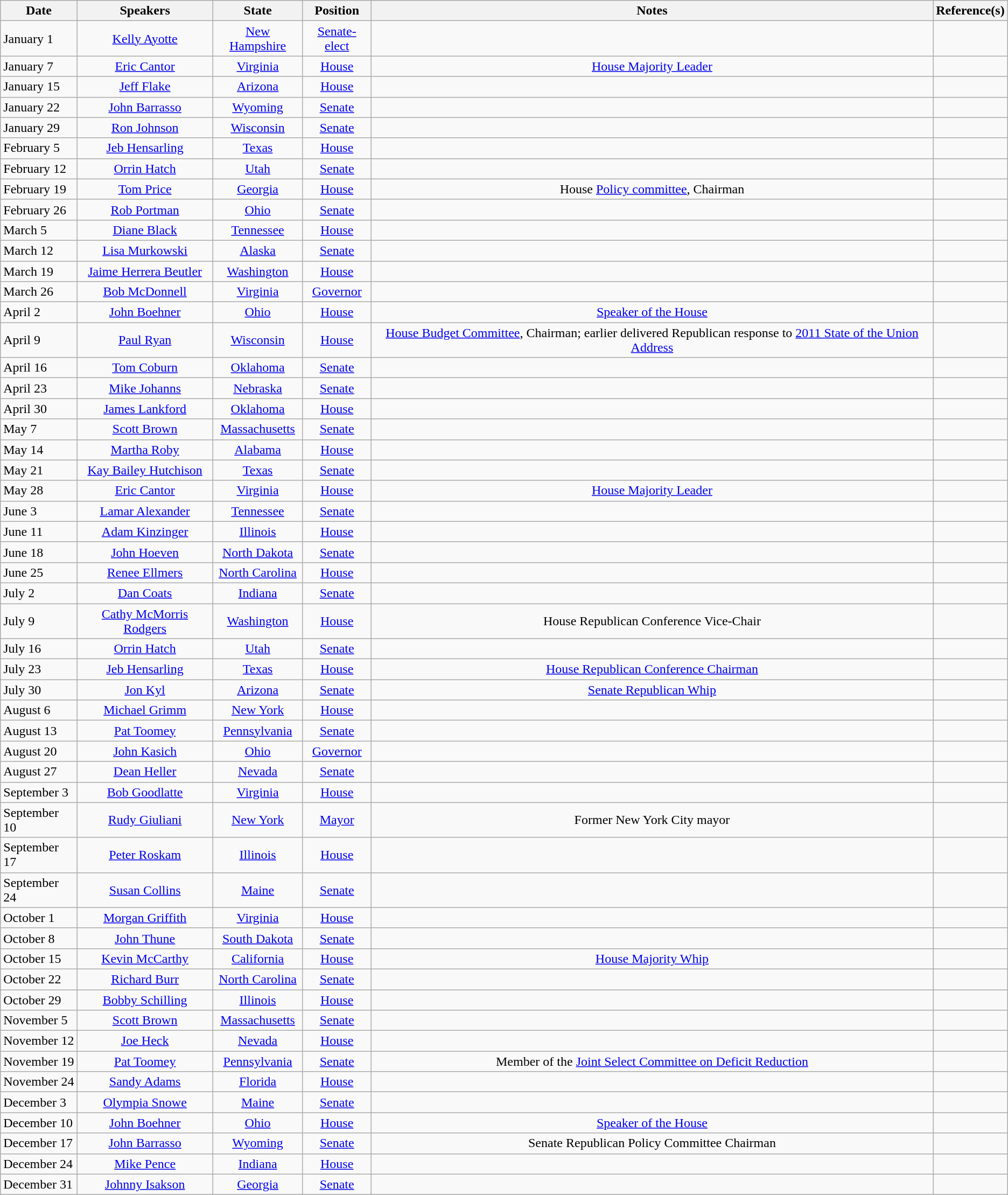<table class="wikitable">
<tr>
<th style="text-align: center;">Date</th>
<th style="text-align: center;">Speakers</th>
<th style="text-align: center;">State</th>
<th style="text-align: center;">Position</th>
<th style="text-align: center;">Notes</th>
<th style="text-align: center;">Reference(s)</th>
</tr>
<tr>
<td>January 1</td>
<td style="text-align: center;"><a href='#'>Kelly Ayotte</a></td>
<td style="text-align: center;"><a href='#'>New Hampshire</a></td>
<td style="text-align: center;"><a href='#'>Senate-elect</a></td>
<td style="text-align: center;"></td>
<td style="text-align: center;"></td>
</tr>
<tr>
<td>January 7</td>
<td style="text-align: center;"><a href='#'>Eric Cantor</a></td>
<td style="text-align: center;"><a href='#'>Virginia</a></td>
<td style="text-align: center;"><a href='#'>House</a></td>
<td style="text-align: center;"><a href='#'>House Majority Leader</a></td>
<td style="text-align: center;"></td>
</tr>
<tr>
<td>January 15</td>
<td style="text-align: center;"><a href='#'>Jeff Flake</a></td>
<td style="text-align: center;"><a href='#'>Arizona</a></td>
<td style="text-align: center;"><a href='#'>House</a></td>
<td style="text-align: center;"></td>
<td style="text-align: center;"></td>
</tr>
<tr>
<td>January 22</td>
<td style="text-align: center;"><a href='#'>John Barrasso</a></td>
<td style="text-align: center;"><a href='#'>Wyoming</a></td>
<td style="text-align: center;"><a href='#'>Senate</a></td>
<td style="text-align: center;"></td>
<td style="text-align: center;"></td>
</tr>
<tr>
<td>January 29</td>
<td style="text-align: center;"><a href='#'>Ron Johnson</a></td>
<td style="text-align: center;"><a href='#'>Wisconsin</a></td>
<td style="text-align: center;"><a href='#'>Senate</a></td>
<td style="text-align: center;"></td>
<td style="text-align: center;"></td>
</tr>
<tr>
<td>February 5</td>
<td style="text-align: center;"><a href='#'>Jeb Hensarling</a></td>
<td style="text-align: center;"><a href='#'>Texas</a></td>
<td style="text-align: center;"><a href='#'>House</a></td>
<td style="text-align: center;"></td>
<td style="text-align: center;"></td>
</tr>
<tr>
<td>February 12</td>
<td style="text-align: center;"><a href='#'>Orrin Hatch</a></td>
<td style="text-align: center;"><a href='#'>Utah</a></td>
<td style="text-align: center;"><a href='#'>Senate</a></td>
<td style="text-align: center;"></td>
<td style="text-align: center;"></td>
</tr>
<tr>
<td>February 19</td>
<td style="text-align: center;"><a href='#'>Tom Price</a></td>
<td style="text-align: center;"><a href='#'>Georgia</a></td>
<td style="text-align: center;"><a href='#'>House</a></td>
<td style="text-align: center;">House <a href='#'>Policy committee</a>, Chairman</td>
<td style="text-align: center;"></td>
</tr>
<tr>
<td>February 26</td>
<td style="text-align: center;"><a href='#'>Rob Portman</a></td>
<td style="text-align: center;"><a href='#'>Ohio</a></td>
<td style="text-align: center;"><a href='#'>Senate</a></td>
<td style="text-align: center;"></td>
<td style="text-align: center;"></td>
</tr>
<tr>
<td>March 5</td>
<td style="text-align: center;"><a href='#'>Diane Black</a></td>
<td style="text-align: center;"><a href='#'>Tennessee</a></td>
<td style="text-align: center;"><a href='#'>House</a></td>
<td style="text-align: center;"></td>
<td style="text-align: center;"></td>
</tr>
<tr>
<td>March 12</td>
<td style="text-align: center;"><a href='#'>Lisa Murkowski</a></td>
<td style="text-align: center;"><a href='#'>Alaska</a></td>
<td style="text-align: center;"><a href='#'>Senate</a></td>
<td style="text-align: center;"></td>
<td style="text-align: center;"></td>
</tr>
<tr>
<td>March 19</td>
<td style="text-align: center;"><a href='#'>Jaime Herrera Beutler</a></td>
<td style="text-align: center;"><a href='#'>Washington</a></td>
<td style="text-align: center;"><a href='#'>House</a></td>
<td style="text-align: center;"></td>
<td style="text-align: center;"></td>
</tr>
<tr>
<td>March 26</td>
<td style="text-align: center;"><a href='#'>Bob McDonnell</a></td>
<td style="text-align: center;"><a href='#'>Virginia</a></td>
<td style="text-align: center;"><a href='#'>Governor</a></td>
<td style="text-align: center;"></td>
<td style="text-align: center;"></td>
</tr>
<tr>
<td>April 2</td>
<td style="text-align: center;"><a href='#'>John Boehner</a></td>
<td style="text-align: center;"><a href='#'>Ohio</a></td>
<td style="text-align: center;"><a href='#'>House</a></td>
<td style="text-align: center;"><a href='#'>Speaker of the House</a></td>
<td style="text-align: center;"></td>
</tr>
<tr>
<td>April 9</td>
<td style="text-align: center;"><a href='#'>Paul Ryan</a></td>
<td style="text-align: center;"><a href='#'>Wisconsin</a></td>
<td style="text-align: center;"><a href='#'>House</a></td>
<td style="text-align: center;"><a href='#'>House Budget Committee</a>, Chairman; earlier delivered Republican response to <a href='#'>2011 State of the Union Address</a></td>
<td style="text-align: center;"></td>
</tr>
<tr>
<td>April 16</td>
<td style="text-align: center;"><a href='#'>Tom Coburn</a></td>
<td style="text-align: center;"><a href='#'>Oklahoma</a></td>
<td style="text-align: center;"><a href='#'>Senate</a></td>
<td style="text-align: center;"></td>
<td style="text-align: center;"></td>
</tr>
<tr>
<td>April 23</td>
<td style="text-align: center;"><a href='#'>Mike Johanns</a></td>
<td style="text-align: center;"><a href='#'>Nebraska</a></td>
<td style="text-align: center;"><a href='#'>Senate</a></td>
<td style="text-align: center;"></td>
<td style="text-align: center;"></td>
</tr>
<tr>
<td>April 30</td>
<td style="text-align: center;"><a href='#'>James Lankford</a></td>
<td style="text-align: center;"><a href='#'>Oklahoma</a></td>
<td style="text-align: center;"><a href='#'>House</a></td>
<td style="text-align: center;"></td>
<td style="text-align: center;"></td>
</tr>
<tr>
<td>May 7</td>
<td style="text-align: center;"><a href='#'>Scott Brown</a></td>
<td style="text-align: center;"><a href='#'>Massachusetts</a></td>
<td style="text-align: center;"><a href='#'>Senate</a></td>
<td style="text-align: center;"></td>
<td style="text-align: center;"></td>
</tr>
<tr>
<td>May 14</td>
<td style="text-align: center;"><a href='#'>Martha Roby</a></td>
<td style="text-align: center;"><a href='#'>Alabama</a></td>
<td style="text-align: center;"><a href='#'>House</a></td>
<td style="text-align: center;"></td>
<td style="text-align: center;"></td>
</tr>
<tr>
<td>May 21</td>
<td style="text-align: center;"><a href='#'>Kay Bailey Hutchison</a></td>
<td style="text-align: center;"><a href='#'>Texas</a></td>
<td style="text-align: center;"><a href='#'>Senate</a></td>
<td style="text-align: center;"></td>
<td style="text-align: center;"></td>
</tr>
<tr>
<td>May 28</td>
<td style="text-align: center;"><a href='#'>Eric Cantor</a></td>
<td style="text-align: center;"><a href='#'>Virginia</a></td>
<td style="text-align: center;"><a href='#'>House</a></td>
<td style="text-align: center;"><a href='#'>House Majority Leader</a></td>
<td style="text-align: center;"></td>
</tr>
<tr>
<td>June 3</td>
<td style="text-align: center;"><a href='#'>Lamar Alexander</a></td>
<td style="text-align: center;"><a href='#'>Tennessee</a></td>
<td style="text-align: center;"><a href='#'>Senate</a></td>
<td style="text-align: center;"></td>
<td style="text-align: center;"></td>
</tr>
<tr>
<td>June 11</td>
<td style="text-align: center;"><a href='#'>Adam Kinzinger</a></td>
<td style="text-align: center;"><a href='#'>Illinois</a></td>
<td style="text-align: center;"><a href='#'>House</a></td>
<td style="text-align: center;"></td>
<td style="text-align: center;"></td>
</tr>
<tr>
<td>June 18</td>
<td style="text-align: center;"><a href='#'>John Hoeven</a></td>
<td style="text-align: center;"><a href='#'>North Dakota</a></td>
<td style="text-align: center;"><a href='#'>Senate</a></td>
<td style="text-align: center;"></td>
<td style="text-align: center;"></td>
</tr>
<tr>
<td>June 25</td>
<td style="text-align: center;"><a href='#'>Renee Ellmers</a></td>
<td style="text-align: center;"><a href='#'>North Carolina</a></td>
<td style="text-align: center;"><a href='#'>House</a></td>
<td style="text-align: center;"></td>
<td style="text-align: center;"></td>
</tr>
<tr>
<td>July 2</td>
<td style="text-align: center;"><a href='#'>Dan Coats</a></td>
<td style="text-align: center;"><a href='#'>Indiana</a></td>
<td style="text-align: center;"><a href='#'>Senate</a></td>
<td style="text-align: center;"></td>
<td style="text-align: center;"></td>
</tr>
<tr>
<td>July 9</td>
<td style="text-align: center;"><a href='#'>Cathy McMorris Rodgers</a></td>
<td style="text-align: center;"><a href='#'>Washington</a></td>
<td style="text-align: center;"><a href='#'>House</a></td>
<td style="text-align: center;">House Republican Conference Vice-Chair</td>
<td style="text-align: center;"></td>
</tr>
<tr>
<td>July 16</td>
<td style="text-align: center;"><a href='#'>Orrin Hatch</a></td>
<td style="text-align: center;"><a href='#'>Utah</a></td>
<td style="text-align: center;"><a href='#'>Senate</a></td>
<td style="text-align: center;"></td>
<td style="text-align: center;"></td>
</tr>
<tr>
<td>July 23</td>
<td style="text-align: center;"><a href='#'>Jeb Hensarling</a></td>
<td style="text-align: center;"><a href='#'>Texas</a></td>
<td style="text-align: center;"><a href='#'>House</a></td>
<td style="text-align: center;"><a href='#'>House Republican Conference Chairman</a></td>
<td style="text-align: center;"></td>
</tr>
<tr>
<td>July 30</td>
<td style="text-align: center;"><a href='#'>Jon Kyl</a></td>
<td style="text-align: center;"><a href='#'>Arizona</a></td>
<td style="text-align: center;"><a href='#'>Senate</a></td>
<td style="text-align: center;"><a href='#'>Senate Republican Whip</a></td>
<td style="text-align: center;"></td>
</tr>
<tr>
<td>August 6</td>
<td style="text-align: center;"><a href='#'>Michael Grimm</a></td>
<td style="text-align: center;"><a href='#'>New York</a></td>
<td style="text-align: center;"><a href='#'>House</a></td>
<td style="text-align: center;"></td>
<td style="text-align: center;"></td>
</tr>
<tr>
<td>August 13</td>
<td style="text-align: center;"><a href='#'>Pat Toomey</a></td>
<td style="text-align: center;"><a href='#'>Pennsylvania</a></td>
<td style="text-align: center;"><a href='#'>Senate</a></td>
<td style="text-align: center;"></td>
<td style="text-align: center;"></td>
</tr>
<tr>
<td>August 20</td>
<td style="text-align: center;"><a href='#'>John Kasich</a></td>
<td style="text-align: center;"><a href='#'>Ohio</a></td>
<td style="text-align: center;"><a href='#'>Governor</a></td>
<td style="text-align: center;"></td>
<td style="text-align: center;"></td>
</tr>
<tr>
<td>August 27</td>
<td style="text-align: center;"><a href='#'>Dean Heller</a></td>
<td style="text-align: center;"><a href='#'>Nevada</a></td>
<td style="text-align: center;"><a href='#'>Senate</a></td>
<td style="text-align: center;"></td>
<td style="text-align: center;"></td>
</tr>
<tr>
<td>September 3</td>
<td style="text-align: center;"><a href='#'>Bob Goodlatte</a></td>
<td style="text-align: center;"><a href='#'>Virginia</a></td>
<td style="text-align: center;"><a href='#'>House</a></td>
<td style="text-align: center;"></td>
<td style="text-align: center;"></td>
</tr>
<tr>
<td>September 10</td>
<td style="text-align: center;"><a href='#'>Rudy Giuliani</a></td>
<td style="text-align: center;"><a href='#'>New York</a></td>
<td style="text-align: center;"><a href='#'>Mayor</a></td>
<td style="text-align: center;">Former New York City mayor</td>
<td style="text-align: center;"></td>
</tr>
<tr>
<td>September 17</td>
<td style="text-align: center;"><a href='#'>Peter Roskam</a></td>
<td style="text-align: center;"><a href='#'>Illinois</a></td>
<td style="text-align: center;"><a href='#'>House</a></td>
<td style="text-align: center;"></td>
<td style="text-align: center;"></td>
</tr>
<tr>
<td>September 24</td>
<td style="text-align: center;"><a href='#'>Susan Collins</a></td>
<td style="text-align: center;"><a href='#'>Maine</a></td>
<td style="text-align: center;"><a href='#'>Senate</a></td>
<td style="text-align: center;"></td>
<td style="text-align: center;"></td>
</tr>
<tr>
<td>October 1</td>
<td style="text-align: center;"><a href='#'>Morgan Griffith</a></td>
<td style="text-align: center;"><a href='#'>Virginia</a></td>
<td style="text-align: center;"><a href='#'>House</a></td>
<td style="text-align: center;"></td>
<td style="text-align: center;"></td>
</tr>
<tr>
<td>October 8</td>
<td style="text-align: center;"><a href='#'>John Thune</a></td>
<td style="text-align: center;"><a href='#'>South Dakota</a></td>
<td style="text-align: center;"><a href='#'>Senate</a></td>
<td style="text-align: center;"></td>
<td style="text-align: center;"></td>
</tr>
<tr>
<td>October 15</td>
<td style="text-align: center;"><a href='#'>Kevin McCarthy</a></td>
<td style="text-align: center;"><a href='#'>California</a></td>
<td style="text-align: center;"><a href='#'>House</a></td>
<td style="text-align: center;"><a href='#'>House Majority Whip</a></td>
<td style="text-align: center;"></td>
</tr>
<tr>
<td>October 22</td>
<td style="text-align: center;"><a href='#'>Richard Burr</a></td>
<td style="text-align: center;"><a href='#'>North Carolina</a></td>
<td style="text-align: center;"><a href='#'>Senate</a></td>
<td style="text-align: center;"></td>
<td style="text-align: center;"></td>
</tr>
<tr>
<td>October 29</td>
<td style="text-align: center;"><a href='#'>Bobby Schilling</a></td>
<td style="text-align: center;"><a href='#'>Illinois</a></td>
<td style="text-align: center;"><a href='#'>House</a></td>
<td style="text-align: center;"></td>
<td style="text-align: center;"></td>
</tr>
<tr>
<td>November 5</td>
<td style="text-align: center;"><a href='#'>Scott Brown</a></td>
<td style="text-align: center;"><a href='#'>Massachusetts</a></td>
<td style="text-align: center;"><a href='#'>Senate</a></td>
<td style="text-align: center;"></td>
<td style="text-align: center;"></td>
</tr>
<tr>
<td>November 12</td>
<td style="text-align: center;"><a href='#'>Joe Heck</a></td>
<td style="text-align: center;"><a href='#'>Nevada</a></td>
<td style="text-align: center;"><a href='#'>House</a></td>
<td style="text-align: center;"></td>
<td style="text-align: center;"></td>
</tr>
<tr>
<td>November 19</td>
<td style="text-align: center;"><a href='#'>Pat Toomey</a></td>
<td style="text-align: center;"><a href='#'>Pennsylvania</a></td>
<td style="text-align: center;"><a href='#'>Senate</a></td>
<td style="text-align: center;">Member of the <a href='#'>Joint Select Committee on Deficit Reduction</a></td>
<td style="text-align: center;"></td>
</tr>
<tr>
<td>November 24</td>
<td style="text-align: center;"><a href='#'>Sandy Adams</a></td>
<td style="text-align: center;"><a href='#'>Florida</a></td>
<td style="text-align: center;"><a href='#'>House</a></td>
<td style="text-align: center;"></td>
<td style="text-align: center;"></td>
</tr>
<tr>
<td>December 3</td>
<td style="text-align: center;"><a href='#'>Olympia Snowe</a></td>
<td style="text-align: center;"><a href='#'>Maine</a></td>
<td style="text-align: center;"><a href='#'>Senate</a></td>
<td style="text-align: center;"></td>
<td style="text-align: center;"></td>
</tr>
<tr>
<td>December 10</td>
<td style="text-align: center;"><a href='#'>John Boehner</a></td>
<td style="text-align: center;"><a href='#'>Ohio</a></td>
<td style="text-align: center;"><a href='#'>House</a></td>
<td style="text-align: center;"><a href='#'>Speaker of the House</a></td>
<td style="text-align: center;"></td>
</tr>
<tr>
<td>December 17</td>
<td style="text-align: center;"><a href='#'>John Barrasso</a></td>
<td style="text-align: center;"><a href='#'>Wyoming</a></td>
<td style="text-align: center;"><a href='#'>Senate</a></td>
<td style="text-align: center;">Senate Republican Policy Committee Chairman</td>
<td style="text-align: center;"></td>
</tr>
<tr>
<td>December 24</td>
<td style="text-align: center;"><a href='#'>Mike Pence</a></td>
<td style="text-align: center;"><a href='#'>Indiana</a></td>
<td style="text-align: center;"><a href='#'>House</a></td>
<td style="text-align: center;"></td>
<td style="text-align: center;"></td>
</tr>
<tr>
<td>December 31</td>
<td style="text-align: center;"><a href='#'>Johnny Isakson</a></td>
<td style="text-align: center;"><a href='#'>Georgia</a></td>
<td style="text-align: center;"><a href='#'>Senate</a></td>
<td style="text-align: center;"></td>
<td style="text-align: center;"></td>
</tr>
</table>
